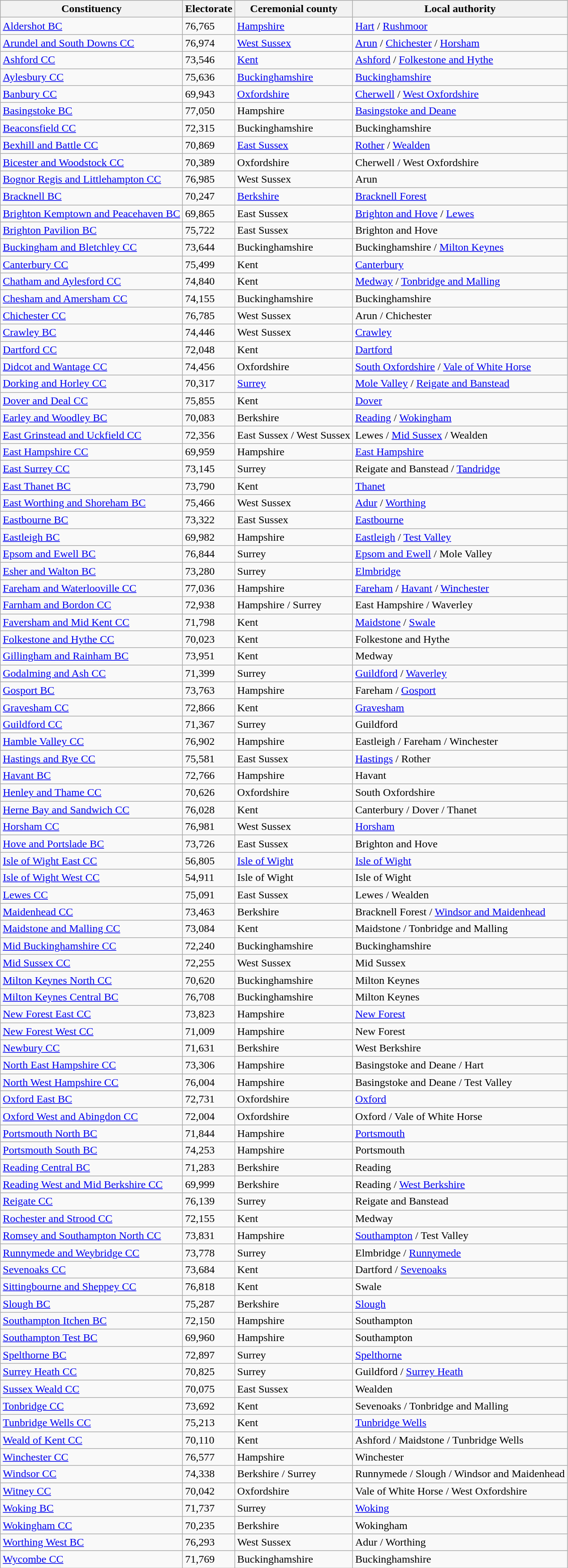<table class="wikitable">
<tr>
<th>Constituency</th>
<th>Electorate</th>
<th>Ceremonial county</th>
<th>Local authority</th>
</tr>
<tr>
<td><a href='#'>Aldershot BC</a></td>
<td>76,765</td>
<td><a href='#'>Hampshire</a></td>
<td><a href='#'>Hart</a> / <a href='#'>Rushmoor</a></td>
</tr>
<tr>
<td><a href='#'>Arundel and South Downs CC</a></td>
<td>76,974</td>
<td><a href='#'>West Sussex</a></td>
<td><a href='#'>Arun</a> / <a href='#'>Chichester</a> / <a href='#'>Horsham</a></td>
</tr>
<tr>
<td><a href='#'>Ashford CC</a></td>
<td>73,546</td>
<td><a href='#'>Kent</a></td>
<td><a href='#'>Ashford</a> / <a href='#'>Folkestone and Hythe</a></td>
</tr>
<tr>
<td><a href='#'>Aylesbury CC</a></td>
<td>75,636</td>
<td><a href='#'>Buckinghamshire</a></td>
<td><a href='#'>Buckinghamshire</a></td>
</tr>
<tr>
<td><a href='#'>Banbury CC</a></td>
<td>69,943</td>
<td><a href='#'>Oxfordshire</a></td>
<td><a href='#'>Cherwell</a> / <a href='#'>West Oxfordshire</a></td>
</tr>
<tr>
<td><a href='#'>Basingstoke BC</a></td>
<td>77,050</td>
<td>Hampshire</td>
<td><a href='#'>Basingstoke and Deane</a></td>
</tr>
<tr>
<td><a href='#'>Beaconsfield CC</a></td>
<td>72,315</td>
<td>Buckinghamshire</td>
<td>Buckinghamshire</td>
</tr>
<tr>
<td><a href='#'>Bexhill and Battle CC</a></td>
<td>70,869</td>
<td><a href='#'>East Sussex</a></td>
<td><a href='#'>Rother</a> / <a href='#'>Wealden</a></td>
</tr>
<tr>
<td><a href='#'>Bicester and Woodstock CC</a></td>
<td>70,389</td>
<td>Oxfordshire</td>
<td>Cherwell / West Oxfordshire</td>
</tr>
<tr>
<td><a href='#'>Bognor Regis and Littlehampton CC</a></td>
<td>76,985</td>
<td>West Sussex</td>
<td>Arun</td>
</tr>
<tr>
<td><a href='#'>Bracknell BC</a></td>
<td>70,247</td>
<td><a href='#'>Berkshire</a></td>
<td><a href='#'>Bracknell Forest</a></td>
</tr>
<tr>
<td><a href='#'>Brighton Kemptown and Peacehaven BC</a></td>
<td>69,865</td>
<td>East Sussex</td>
<td><a href='#'>Brighton and Hove</a> / <a href='#'>Lewes</a></td>
</tr>
<tr>
<td><a href='#'>Brighton Pavilion BC</a></td>
<td>75,722</td>
<td>East Sussex</td>
<td>Brighton and Hove</td>
</tr>
<tr>
<td><a href='#'>Buckingham and Bletchley CC</a></td>
<td>73,644</td>
<td>Buckinghamshire</td>
<td>Buckinghamshire / <a href='#'>Milton Keynes</a></td>
</tr>
<tr>
<td><a href='#'>Canterbury CC</a></td>
<td>75,499</td>
<td>Kent</td>
<td><a href='#'>Canterbury</a></td>
</tr>
<tr>
<td><a href='#'>Chatham and Aylesford CC</a></td>
<td>74,840</td>
<td>Kent</td>
<td><a href='#'>Medway</a> / <a href='#'>Tonbridge and Malling</a></td>
</tr>
<tr>
<td><a href='#'>Chesham and Amersham CC</a></td>
<td>74,155</td>
<td>Buckinghamshire</td>
<td>Buckinghamshire</td>
</tr>
<tr>
<td><a href='#'>Chichester CC</a></td>
<td>76,785</td>
<td>West Sussex</td>
<td>Arun / Chichester</td>
</tr>
<tr>
<td><a href='#'>Crawley BC</a></td>
<td>74,446</td>
<td>West Sussex</td>
<td><a href='#'>Crawley</a></td>
</tr>
<tr>
<td><a href='#'>Dartford CC</a></td>
<td>72,048</td>
<td>Kent</td>
<td><a href='#'>Dartford</a></td>
</tr>
<tr>
<td><a href='#'>Didcot and Wantage CC</a></td>
<td>74,456</td>
<td>Oxfordshire</td>
<td><a href='#'>South Oxfordshire</a> / <a href='#'>Vale of White Horse</a></td>
</tr>
<tr>
<td><a href='#'>Dorking and Horley CC</a></td>
<td>70,317</td>
<td><a href='#'>Surrey</a></td>
<td><a href='#'>Mole Valley</a> / <a href='#'>Reigate and Banstead</a></td>
</tr>
<tr>
<td><a href='#'>Dover and Deal CC</a></td>
<td>75,855</td>
<td>Kent</td>
<td><a href='#'>Dover</a></td>
</tr>
<tr>
<td><a href='#'>Earley and Woodley BC</a></td>
<td>70,083</td>
<td>Berkshire</td>
<td><a href='#'>Reading</a> / <a href='#'>Wokingham</a></td>
</tr>
<tr>
<td><a href='#'>East Grinstead and Uckfield CC</a></td>
<td>72,356</td>
<td>East Sussex / West Sussex</td>
<td>Lewes / <a href='#'>Mid Sussex</a> / Wealden</td>
</tr>
<tr>
<td><a href='#'>East Hampshire CC</a></td>
<td>69,959</td>
<td>Hampshire</td>
<td><a href='#'>East Hampshire</a></td>
</tr>
<tr>
<td><a href='#'>East Surrey CC</a></td>
<td>73,145</td>
<td>Surrey</td>
<td>Reigate and Banstead / <a href='#'>Tandridge</a></td>
</tr>
<tr>
<td><a href='#'>East Thanet BC</a></td>
<td>73,790</td>
<td>Kent</td>
<td><a href='#'>Thanet</a></td>
</tr>
<tr>
<td><a href='#'>East Worthing and Shoreham BC</a></td>
<td>75,466</td>
<td>West Sussex</td>
<td><a href='#'>Adur</a> / <a href='#'>Worthing</a></td>
</tr>
<tr>
<td><a href='#'>Eastbourne BC</a></td>
<td>73,322</td>
<td>East Sussex</td>
<td><a href='#'>Eastbourne</a></td>
</tr>
<tr>
<td><a href='#'>Eastleigh BC</a></td>
<td>69,982</td>
<td>Hampshire</td>
<td><a href='#'>Eastleigh</a> / <a href='#'>Test Valley</a></td>
</tr>
<tr>
<td><a href='#'>Epsom and Ewell BC</a></td>
<td>76,844</td>
<td>Surrey</td>
<td><a href='#'>Epsom and Ewell</a> / Mole Valley</td>
</tr>
<tr>
<td><a href='#'>Esher and Walton BC</a></td>
<td>73,280</td>
<td>Surrey</td>
<td><a href='#'>Elmbridge</a></td>
</tr>
<tr>
<td><a href='#'>Fareham and Waterlooville CC</a></td>
<td>77,036</td>
<td>Hampshire</td>
<td><a href='#'>Fareham</a> / <a href='#'>Havant</a> / <a href='#'>Winchester</a></td>
</tr>
<tr>
<td><a href='#'>Farnham and Bordon CC</a></td>
<td>72,938</td>
<td>Hampshire / Surrey</td>
<td>East Hampshire / Waverley</td>
</tr>
<tr>
<td><a href='#'>Faversham and Mid Kent CC</a></td>
<td>71,798</td>
<td>Kent</td>
<td><a href='#'>Maidstone</a> / <a href='#'>Swale</a></td>
</tr>
<tr>
<td><a href='#'>Folkestone and Hythe CC</a></td>
<td>70,023</td>
<td>Kent</td>
<td>Folkestone and Hythe</td>
</tr>
<tr>
<td><a href='#'>Gillingham and Rainham BC</a></td>
<td>73,951</td>
<td>Kent</td>
<td>Medway</td>
</tr>
<tr>
<td><a href='#'>Godalming and Ash CC</a></td>
<td>71,399</td>
<td>Surrey</td>
<td><a href='#'>Guildford</a> / <a href='#'>Waverley</a></td>
</tr>
<tr>
<td><a href='#'>Gosport BC</a></td>
<td>73,763</td>
<td>Hampshire</td>
<td>Fareham / <a href='#'>Gosport</a></td>
</tr>
<tr>
<td><a href='#'>Gravesham CC</a></td>
<td>72,866</td>
<td>Kent</td>
<td><a href='#'>Gravesham</a></td>
</tr>
<tr>
<td><a href='#'>Guildford CC</a></td>
<td>71,367</td>
<td>Surrey</td>
<td>Guildford</td>
</tr>
<tr>
<td><a href='#'>Hamble Valley CC</a></td>
<td>76,902</td>
<td>Hampshire</td>
<td>Eastleigh / Fareham / Winchester</td>
</tr>
<tr>
<td><a href='#'>Hastings and Rye CC</a></td>
<td>75,581</td>
<td>East Sussex</td>
<td><a href='#'>Hastings</a> / Rother</td>
</tr>
<tr>
<td><a href='#'>Havant BC</a></td>
<td>72,766</td>
<td>Hampshire</td>
<td>Havant</td>
</tr>
<tr>
<td><a href='#'>Henley and Thame CC</a></td>
<td>70,626</td>
<td>Oxfordshire</td>
<td>South Oxfordshire</td>
</tr>
<tr>
<td><a href='#'>Herne Bay and Sandwich CC</a></td>
<td>76,028</td>
<td>Kent</td>
<td>Canterbury / Dover / Thanet</td>
</tr>
<tr>
<td><a href='#'>Horsham CC</a></td>
<td>76,981</td>
<td>West Sussex</td>
<td><a href='#'>Horsham</a></td>
</tr>
<tr>
<td><a href='#'>Hove and Portslade BC</a></td>
<td>73,726</td>
<td>East Sussex</td>
<td>Brighton and Hove</td>
</tr>
<tr>
<td><a href='#'>Isle of Wight East CC</a></td>
<td>56,805</td>
<td><a href='#'>Isle of Wight</a></td>
<td><a href='#'>Isle of Wight</a></td>
</tr>
<tr>
<td><a href='#'>Isle of Wight West CC</a></td>
<td>54,911</td>
<td>Isle of Wight</td>
<td>Isle of Wight</td>
</tr>
<tr>
<td><a href='#'>Lewes CC</a></td>
<td>75,091</td>
<td>East Sussex</td>
<td>Lewes / Wealden</td>
</tr>
<tr>
<td><a href='#'>Maidenhead CC</a></td>
<td>73,463</td>
<td>Berkshire</td>
<td>Bracknell Forest / <a href='#'>Windsor and Maidenhead</a></td>
</tr>
<tr>
<td><a href='#'>Maidstone and Malling CC</a></td>
<td>73,084</td>
<td>Kent</td>
<td>Maidstone / Tonbridge and Malling</td>
</tr>
<tr>
<td><a href='#'>Mid Buckinghamshire CC</a></td>
<td>72,240</td>
<td>Buckinghamshire</td>
<td>Buckinghamshire</td>
</tr>
<tr>
<td><a href='#'>Mid Sussex CC</a></td>
<td>72,255</td>
<td>West Sussex</td>
<td>Mid Sussex</td>
</tr>
<tr>
<td><a href='#'>Milton Keynes North CC</a></td>
<td>70,620</td>
<td>Buckinghamshire</td>
<td>Milton Keynes</td>
</tr>
<tr>
<td><a href='#'>Milton Keynes Central BC</a></td>
<td>76,708</td>
<td>Buckinghamshire</td>
<td>Milton Keynes</td>
</tr>
<tr>
<td><a href='#'>New Forest East CC</a></td>
<td>73,823</td>
<td>Hampshire</td>
<td><a href='#'>New Forest</a></td>
</tr>
<tr>
<td><a href='#'>New Forest West CC</a></td>
<td>71,009</td>
<td>Hampshire</td>
<td>New Forest</td>
</tr>
<tr>
<td><a href='#'>Newbury CC</a></td>
<td>71,631</td>
<td>Berkshire</td>
<td>West Berkshire</td>
</tr>
<tr>
<td><a href='#'>North East Hampshire CC</a></td>
<td>73,306</td>
<td>Hampshire</td>
<td>Basingstoke and Deane / Hart</td>
</tr>
<tr>
<td><a href='#'>North West Hampshire CC</a></td>
<td>76,004</td>
<td>Hampshire</td>
<td>Basingstoke and Deane / Test Valley</td>
</tr>
<tr>
<td><a href='#'>Oxford East BC</a></td>
<td>72,731</td>
<td>Oxfordshire</td>
<td><a href='#'>Oxford</a></td>
</tr>
<tr>
<td><a href='#'>Oxford West and Abingdon CC</a></td>
<td>72,004</td>
<td>Oxfordshire</td>
<td>Oxford / Vale of White Horse</td>
</tr>
<tr>
<td><a href='#'>Portsmouth North BC</a></td>
<td>71,844</td>
<td>Hampshire</td>
<td><a href='#'>Portsmouth</a></td>
</tr>
<tr>
<td><a href='#'>Portsmouth South BC</a></td>
<td>74,253</td>
<td>Hampshire</td>
<td>Portsmouth</td>
</tr>
<tr>
<td><a href='#'>Reading Central BC</a></td>
<td>71,283</td>
<td>Berkshire</td>
<td>Reading</td>
</tr>
<tr>
<td><a href='#'>Reading West and Mid Berkshire CC</a></td>
<td>69,999</td>
<td>Berkshire</td>
<td>Reading / <a href='#'>West Berkshire</a></td>
</tr>
<tr>
<td><a href='#'>Reigate CC</a></td>
<td>76,139</td>
<td>Surrey</td>
<td>Reigate and Banstead</td>
</tr>
<tr>
<td><a href='#'>Rochester and Strood CC</a></td>
<td>72,155</td>
<td>Kent</td>
<td>Medway</td>
</tr>
<tr>
<td><a href='#'>Romsey and Southampton North CC</a></td>
<td>73,831</td>
<td>Hampshire</td>
<td><a href='#'>Southampton</a> / Test Valley</td>
</tr>
<tr>
<td><a href='#'>Runnymede and Weybridge CC</a></td>
<td>73,778</td>
<td>Surrey</td>
<td>Elmbridge / <a href='#'>Runnymede</a></td>
</tr>
<tr>
<td><a href='#'>Sevenoaks CC</a></td>
<td>73,684</td>
<td>Kent</td>
<td>Dartford / <a href='#'>Sevenoaks</a></td>
</tr>
<tr>
<td><a href='#'>Sittingbourne and Sheppey CC</a></td>
<td>76,818</td>
<td>Kent</td>
<td>Swale</td>
</tr>
<tr>
<td><a href='#'>Slough BC</a></td>
<td>75,287</td>
<td>Berkshire</td>
<td><a href='#'>Slough</a></td>
</tr>
<tr>
<td><a href='#'>Southampton Itchen BC</a></td>
<td>72,150</td>
<td>Hampshire</td>
<td>Southampton</td>
</tr>
<tr>
<td><a href='#'>Southampton Test BC</a></td>
<td>69,960</td>
<td>Hampshire</td>
<td>Southampton</td>
</tr>
<tr>
<td><a href='#'>Spelthorne BC</a></td>
<td>72,897</td>
<td>Surrey</td>
<td><a href='#'>Spelthorne</a></td>
</tr>
<tr>
<td><a href='#'>Surrey Heath CC</a></td>
<td>70,825</td>
<td>Surrey</td>
<td>Guildford / <a href='#'>Surrey Heath</a></td>
</tr>
<tr>
<td><a href='#'>Sussex Weald CC</a></td>
<td>70,075</td>
<td>East Sussex</td>
<td>Wealden</td>
</tr>
<tr>
<td><a href='#'>Tonbridge CC</a></td>
<td>73,692</td>
<td>Kent</td>
<td>Sevenoaks / Tonbridge and Malling</td>
</tr>
<tr>
<td><a href='#'>Tunbridge Wells CC</a></td>
<td>75,213</td>
<td>Kent</td>
<td><a href='#'>Tunbridge Wells</a></td>
</tr>
<tr>
<td><a href='#'>Weald of Kent CC</a></td>
<td>70,110</td>
<td>Kent</td>
<td>Ashford / Maidstone / Tunbridge Wells</td>
</tr>
<tr>
<td><a href='#'>Winchester CC</a></td>
<td>76,577</td>
<td>Hampshire</td>
<td>Winchester</td>
</tr>
<tr>
<td><a href='#'>Windsor CC</a></td>
<td>74,338</td>
<td>Berkshire / Surrey</td>
<td>Runnymede / Slough / Windsor and Maidenhead</td>
</tr>
<tr>
<td><a href='#'>Witney CC</a></td>
<td>70,042</td>
<td>Oxfordshire</td>
<td>Vale of White Horse / West Oxfordshire</td>
</tr>
<tr>
<td><a href='#'>Woking BC</a></td>
<td>71,737</td>
<td>Surrey</td>
<td><a href='#'>Woking</a></td>
</tr>
<tr>
<td><a href='#'>Wokingham CC</a></td>
<td>70,235</td>
<td>Berkshire</td>
<td>Wokingham</td>
</tr>
<tr>
<td><a href='#'>Worthing West BC</a></td>
<td>76,293</td>
<td>West Sussex</td>
<td>Adur / Worthing</td>
</tr>
<tr>
<td><a href='#'>Wycombe CC</a></td>
<td>71,769</td>
<td>Buckinghamshire</td>
<td>Buckinghamshire</td>
</tr>
</table>
